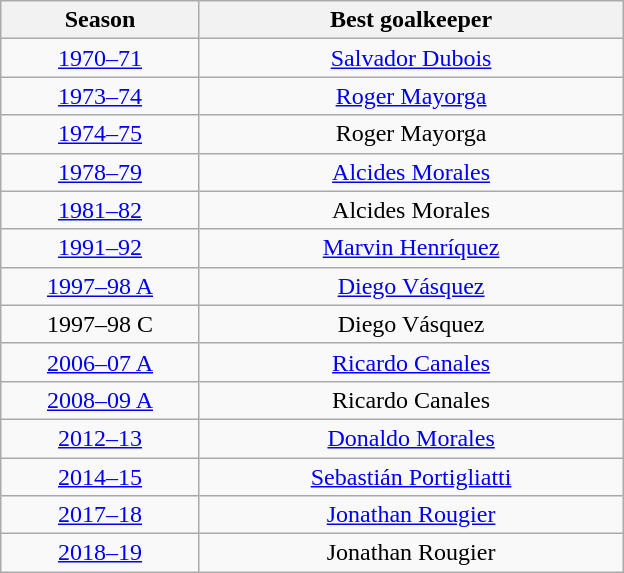<table class="wikitable">
<tr>
<th width=125>Season</th>
<th width=275>Best goalkeeper</th>
</tr>
<tr align=center>
<td><a href='#'>1970–71</a></td>
<td> <a href='#'>Salvador Dubois</a></td>
</tr>
<tr align=center>
<td><a href='#'>1973–74</a></td>
<td> <a href='#'>Roger Mayorga</a></td>
</tr>
<tr align=center>
<td><a href='#'>1974–75</a></td>
<td> Roger Mayorga</td>
</tr>
<tr align=center>
<td><a href='#'>1978–79</a></td>
<td> <a href='#'>Alcides Morales</a></td>
</tr>
<tr align=center>
<td><a href='#'>1981–82</a></td>
<td> Alcides Morales</td>
</tr>
<tr align=center>
<td><a href='#'>1991–92</a></td>
<td> <a href='#'>Marvin Henríquez</a></td>
</tr>
<tr align=center>
<td><a href='#'>1997–98 A</a></td>
<td> <a href='#'>Diego Vásquez</a></td>
</tr>
<tr align=center>
<td>1997–98 C</td>
<td> Diego Vásquez</td>
</tr>
<tr align=center>
<td><a href='#'>2006–07 A</a></td>
<td> <a href='#'>Ricardo Canales</a></td>
</tr>
<tr align=center>
<td><a href='#'>2008–09 A</a></td>
<td> Ricardo Canales</td>
</tr>
<tr align=center>
<td><a href='#'>2012–13</a></td>
<td> <a href='#'>Donaldo Morales</a></td>
</tr>
<tr align=center>
<td><a href='#'>2014–15</a></td>
<td> <a href='#'>Sebastián Portigliatti</a></td>
</tr>
<tr align=center>
<td><a href='#'>2017–18</a></td>
<td> <a href='#'>Jonathan Rougier</a></td>
</tr>
<tr align=center>
<td><a href='#'>2018–19</a></td>
<td> Jonathan Rougier</td>
</tr>
</table>
